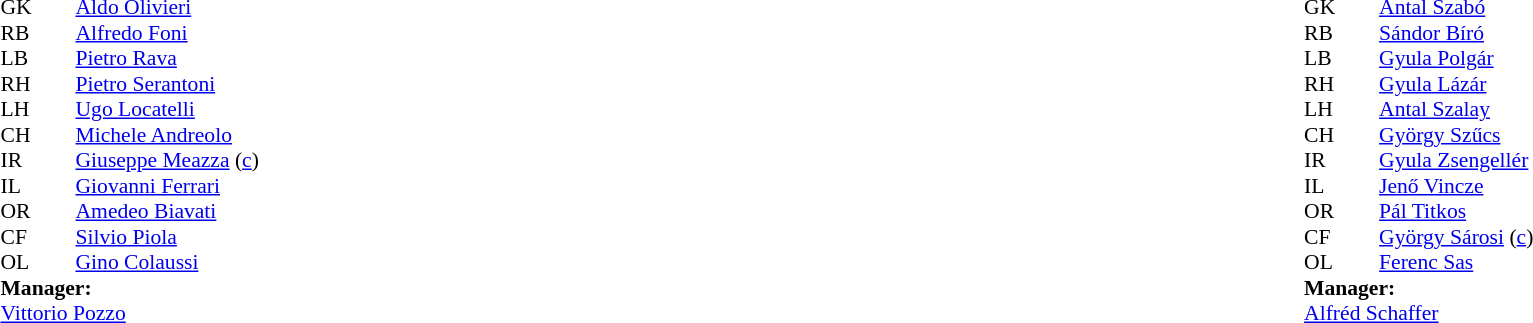<table width="100%">
<tr>
<td valign="top" width="50%"><br><table style="font-size: 90%" cellspacing="0" cellpadding="0">
<tr>
<td colspan="4"></td>
</tr>
<tr>
<th width="25"></th>
<th width="25"></th>
</tr>
<tr>
<td>GK</td>
<td></td>
<td><a href='#'>Aldo Olivieri</a></td>
</tr>
<tr>
<td>RB</td>
<td></td>
<td><a href='#'>Alfredo Foni</a></td>
</tr>
<tr>
<td>LB</td>
<td></td>
<td><a href='#'>Pietro Rava</a></td>
</tr>
<tr>
<td>RH</td>
<td></td>
<td><a href='#'>Pietro Serantoni</a></td>
</tr>
<tr>
<td>LH</td>
<td></td>
<td><a href='#'>Ugo Locatelli</a></td>
</tr>
<tr>
<td>CH</td>
<td></td>
<td><a href='#'>Michele Andreolo</a></td>
</tr>
<tr>
<td>IR</td>
<td></td>
<td><a href='#'>Giuseppe Meazza</a> (<a href='#'>c</a>)</td>
</tr>
<tr>
<td>IL</td>
<td></td>
<td><a href='#'>Giovanni Ferrari</a></td>
</tr>
<tr>
<td>OR</td>
<td></td>
<td><a href='#'>Amedeo Biavati</a></td>
</tr>
<tr>
<td>CF</td>
<td></td>
<td><a href='#'>Silvio Piola</a></td>
</tr>
<tr>
<td>OL</td>
<td></td>
<td><a href='#'>Gino Colaussi</a></td>
</tr>
<tr>
<td colspan="4"><strong>Manager:</strong></td>
</tr>
<tr>
<td colspan="4"> <a href='#'>Vittorio Pozzo</a></td>
</tr>
</table>
</td>
<td valign="top"></td>
<td valign="top" width="50%"><br><table style="font-size: 90%" cellspacing="0" cellpadding="0" align=center>
<tr>
<td colspan="4"></td>
</tr>
<tr>
<th width="25"></th>
<th width="25"></th>
</tr>
<tr>
<td>GK</td>
<td></td>
<td><a href='#'>Antal Szabó</a></td>
</tr>
<tr>
<td>RB</td>
<td></td>
<td><a href='#'>Sándor Bíró</a></td>
</tr>
<tr>
<td>LB</td>
<td></td>
<td><a href='#'>Gyula Polgár</a></td>
</tr>
<tr>
<td>RH</td>
<td></td>
<td><a href='#'>Gyula Lázár</a></td>
</tr>
<tr>
<td>LH</td>
<td></td>
<td><a href='#'>Antal Szalay</a></td>
</tr>
<tr>
<td>CH</td>
<td></td>
<td><a href='#'>György Szűcs</a></td>
</tr>
<tr>
<td>IR</td>
<td></td>
<td><a href='#'>Gyula Zsengellér</a></td>
</tr>
<tr>
<td>IL</td>
<td></td>
<td><a href='#'>Jenő Vincze</a></td>
</tr>
<tr>
<td>OR</td>
<td></td>
<td><a href='#'>Pál Titkos</a></td>
</tr>
<tr>
<td>CF</td>
<td></td>
<td><a href='#'>György Sárosi</a> (<a href='#'>c</a>)</td>
</tr>
<tr>
<td>OL</td>
<td></td>
<td><a href='#'>Ferenc Sas</a></td>
</tr>
<tr>
<td colspan="4"><strong>Manager:</strong></td>
</tr>
<tr>
<td colspan="4"> <a href='#'>Alfréd Schaffer</a></td>
</tr>
</table>
</td>
</tr>
</table>
